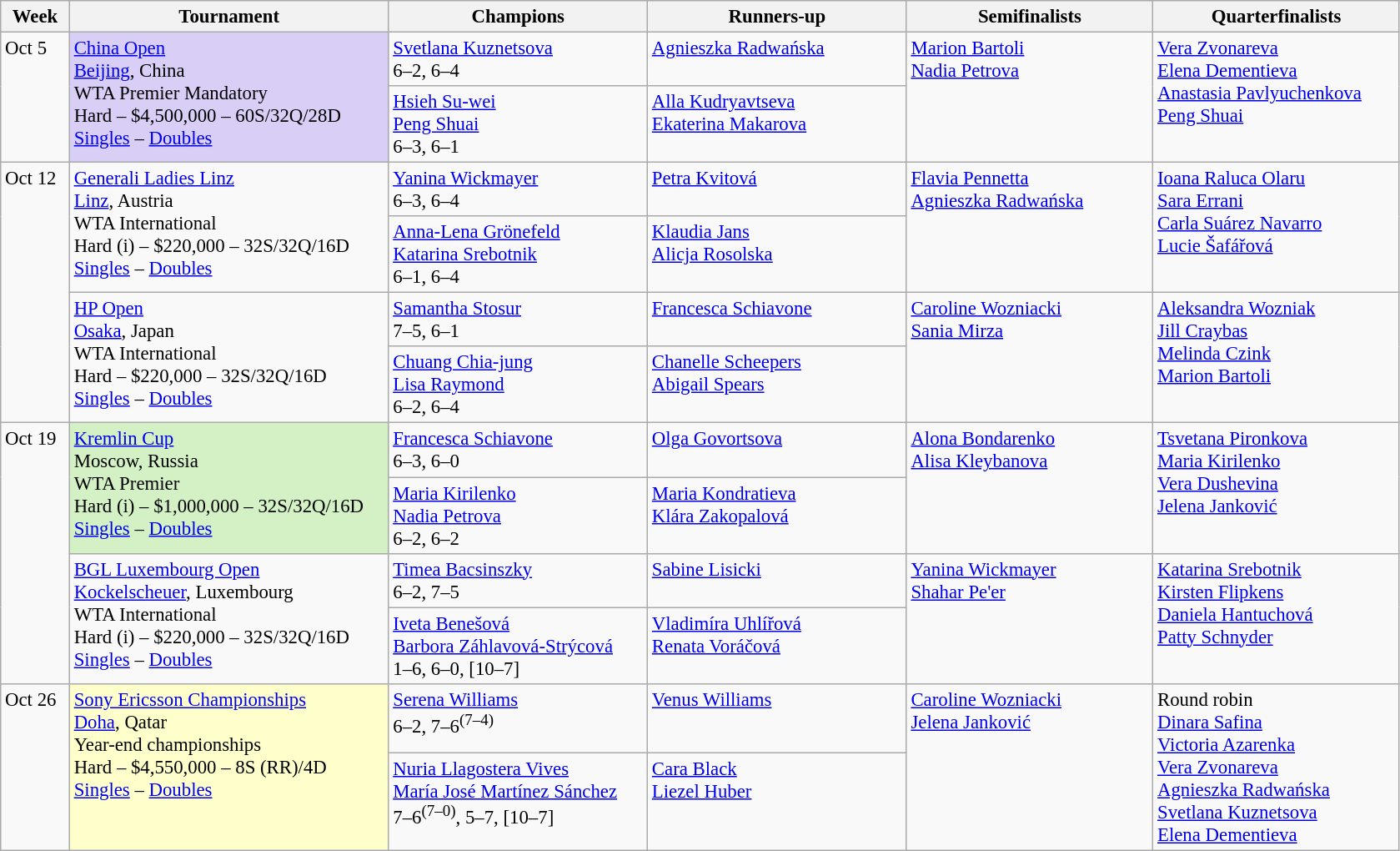<table class=wikitable style=font-size:95%>
<tr>
<th style="width:48px;">Week</th>
<th style="width:248px;">Tournament</th>
<th style="width:200px;">Champions</th>
<th style="width:200px;">Runners-up</th>
<th style="width:190px;">Semifinalists</th>
<th style="width:190px;">Quarterfinalists</th>
</tr>
<tr valign=top>
<td rowspan=2>Oct 5</td>
<td style="background:#d8cef6;" rowspan=2><a href='#'>China Open</a><br><a href='#'>Beijing</a>, China<br>WTA Premier Mandatory<br>Hard – $4,500,000 – 60S/32Q/28D<br><a href='#'>Singles</a> – <a href='#'>Doubles</a></td>
<td> <a href='#'>Svetlana Kuznetsova</a><br>6–2, 6–4</td>
<td> <a href='#'>Agnieszka Radwańska</a></td>
<td rowspan=2> <a href='#'>Marion Bartoli</a><br>  <a href='#'>Nadia Petrova</a></td>
<td rowspan=2> <a href='#'>Vera Zvonareva</a> <br>  <a href='#'>Elena Dementieva</a>  <br>  <a href='#'>Anastasia Pavlyuchenkova</a> <br>  <a href='#'>Peng Shuai</a></td>
</tr>
<tr valign=top>
<td> <a href='#'>Hsieh Su-wei</a> <br>  <a href='#'>Peng Shuai</a><br> 6–3, 6–1</td>
<td> <a href='#'>Alla Kudryavtseva</a> <br>  <a href='#'>Ekaterina Makarova</a></td>
</tr>
<tr valign=top>
<td rowspan=4>Oct 12</td>
<td rowspan=2><a href='#'>Generali Ladies Linz</a><br> <a href='#'>Linz</a>, Austria<br>WTA International<br>Hard (i) – $220,000 – 32S/32Q/16D<br><a href='#'>Singles</a> – <a href='#'>Doubles</a></td>
<td> <a href='#'>Yanina Wickmayer</a><br>6–3, 6–4</td>
<td> <a href='#'>Petra Kvitová</a></td>
<td rowspan=2> <a href='#'>Flavia Pennetta</a><br> <a href='#'>Agnieszka Radwańska</a></td>
<td rowspan=2> <a href='#'>Ioana Raluca Olaru</a> <br>  <a href='#'>Sara Errani</a> <br>  <a href='#'>Carla Suárez Navarro</a> <br>  <a href='#'>Lucie Šafářová</a></td>
</tr>
<tr valign=top>
<td> <a href='#'>Anna-Lena Grönefeld</a> <br> <a href='#'>Katarina Srebotnik</a> <br> 6–1, 6–4</td>
<td> <a href='#'>Klaudia Jans</a> <br>  <a href='#'>Alicja Rosolska</a></td>
</tr>
<tr valign=top>
<td rowspan=2><a href='#'>HP Open</a><br> <a href='#'>Osaka</a>, Japan<br>WTA International<br>Hard – $220,000 – 32S/32Q/16D<br><a href='#'>Singles</a> – <a href='#'>Doubles</a></td>
<td> <a href='#'>Samantha Stosur</a><br> 7–5, 6–1</td>
<td> <a href='#'>Francesca Schiavone</a></td>
<td rowspan=2> <a href='#'>Caroline Wozniacki</a><br>   <a href='#'>Sania Mirza</a></td>
<td rowspan=2> <a href='#'>Aleksandra Wozniak</a> <br>  <a href='#'>Jill Craybas</a> <br> <a href='#'>Melinda Czink</a> <br>  <a href='#'>Marion Bartoli</a></td>
</tr>
<tr valign=top>
<td> <a href='#'>Chuang Chia-jung</a>  <br>  <a href='#'>Lisa Raymond</a> <br>6–2, 6–4</td>
<td> <a href='#'>Chanelle Scheepers</a> <br>  <a href='#'>Abigail Spears</a></td>
</tr>
<tr valign=top>
<td rowspan=4>Oct 19</td>
<td style="background:#d4f1c5;" rowspan=2><a href='#'>Kremlin Cup</a><br>Moscow, Russia<br>WTA Premier<br>Hard (i) – $1,000,000 – 32S/32Q/16D<br><a href='#'>Singles</a> – <a href='#'>Doubles</a></td>
<td> <a href='#'>Francesca Schiavone</a> <br>6–3, 6–0</td>
<td> <a href='#'>Olga Govortsova</a></td>
<td rowspan=2> <a href='#'>Alona Bondarenko</a><br> <a href='#'>Alisa Kleybanova</a></td>
<td rowspan=2> <a href='#'>Tsvetana Pironkova</a> <br> <a href='#'>Maria Kirilenko</a> <br> <a href='#'>Vera Dushevina</a><br> <a href='#'>Jelena Janković</a></td>
</tr>
<tr valign=top>
<td> <a href='#'>Maria Kirilenko</a> <br> <a href='#'>Nadia Petrova</a><br>6–2, 6–2</td>
<td> <a href='#'>Maria Kondratieva</a> <br> <a href='#'>Klára Zakopalová</a></td>
</tr>
<tr valign=top>
<td rowspan=2><a href='#'>BGL Luxembourg Open</a><br> <a href='#'>Kockelscheuer</a>, Luxembourg<br>WTA International<br>Hard (i) – $220,000 – 32S/32Q/16D<br><a href='#'>Singles</a> – <a href='#'>Doubles</a></td>
<td> <a href='#'>Timea Bacsinszky</a><br>6–2, 7–5</td>
<td> <a href='#'>Sabine Lisicki</a></td>
<td rowspan=2> <a href='#'>Yanina Wickmayer</a><br> <a href='#'>Shahar Pe'er</a></td>
<td rowspan=2> <a href='#'>Katarina Srebotnik</a><br> <a href='#'>Kirsten Flipkens</a><br>  <a href='#'>Daniela Hantuchová</a><br>  <a href='#'>Patty Schnyder</a></td>
</tr>
<tr valign=top>
<td> <a href='#'>Iveta Benešová</a><br> <a href='#'>Barbora Záhlavová-Strýcová</a> <br>1–6, 6–0, [10–7]</td>
<td> <a href='#'>Vladimíra Uhlířová</a> <br> <a href='#'>Renata Voráčová</a></td>
</tr>
<tr valign=top>
<td rowspan=2>Oct 26</td>
<td bgcolor="#ffffcc" rowspan=2><a href='#'>Sony Ericsson Championships</a><br> <a href='#'>Doha</a>, Qatar<br>Year-end championships<br>Hard – $4,550,000 – 8S (RR)/4D<br><a href='#'>Singles</a> – <a href='#'>Doubles</a></td>
<td> <a href='#'>Serena Williams</a><br>6–2, 7–6<sup>(7–4)</sup></td>
<td> <a href='#'>Venus Williams</a></td>
<td rowspan=2> <a href='#'>Caroline Wozniacki</a> <br>  <a href='#'>Jelena Janković</a></td>
<td rowspan=2>Round robin<br> <a href='#'>Dinara Safina</a><br> <a href='#'>Victoria Azarenka</a><br> <a href='#'>Vera Zvonareva</a> <br>  <a href='#'>Agnieszka Radwańska</a><br> <a href='#'>Svetlana Kuznetsova</a><br> <a href='#'>Elena Dementieva</a></td>
</tr>
<tr valign=top>
<td> <a href='#'>Nuria Llagostera Vives</a><br> <a href='#'>María José Martínez Sánchez</a><br>7–6<sup>(7–0)</sup>, 5–7, [10–7]</td>
<td> <a href='#'>Cara Black</a> <br> <a href='#'>Liezel Huber</a></td>
</tr>
</table>
